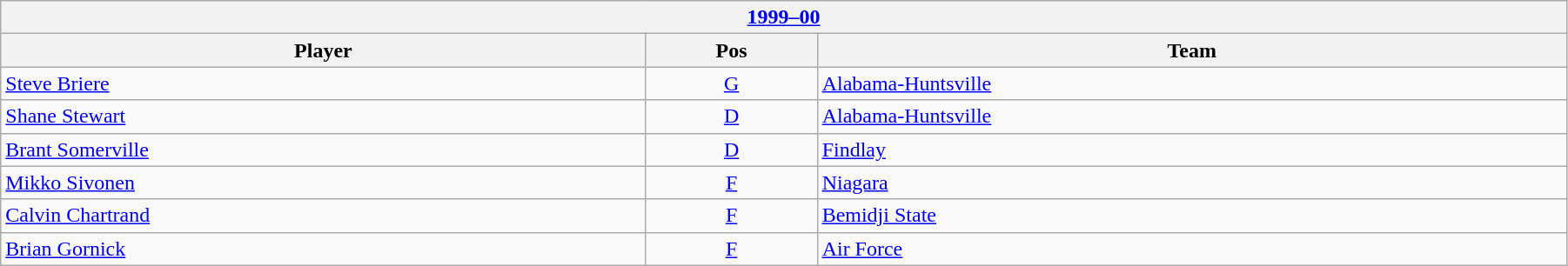<table class="wikitable" width=95%>
<tr>
<th colspan=3><a href='#'>1999–00</a></th>
</tr>
<tr>
<th>Player</th>
<th>Pos</th>
<th>Team</th>
</tr>
<tr>
<td><a href='#'>Steve Briere</a></td>
<td style="text-align:center;"><a href='#'>G</a></td>
<td><a href='#'>Alabama-Huntsville</a></td>
</tr>
<tr>
<td><a href='#'>Shane Stewart</a></td>
<td style="text-align:center;"><a href='#'>D</a></td>
<td><a href='#'>Alabama-Huntsville</a></td>
</tr>
<tr>
<td><a href='#'>Brant Somerville</a></td>
<td style="text-align:center;"><a href='#'>D</a></td>
<td><a href='#'>Findlay</a></td>
</tr>
<tr>
<td><a href='#'>Mikko Sivonen</a></td>
<td style="text-align:center;"><a href='#'>F</a></td>
<td><a href='#'>Niagara</a></td>
</tr>
<tr>
<td><a href='#'>Calvin Chartrand</a></td>
<td style="text-align:center;"><a href='#'>F</a></td>
<td><a href='#'>Bemidji State</a></td>
</tr>
<tr>
<td><a href='#'>Brian Gornick</a></td>
<td style="text-align:center;"><a href='#'>F</a></td>
<td><a href='#'>Air Force</a></td>
</tr>
</table>
